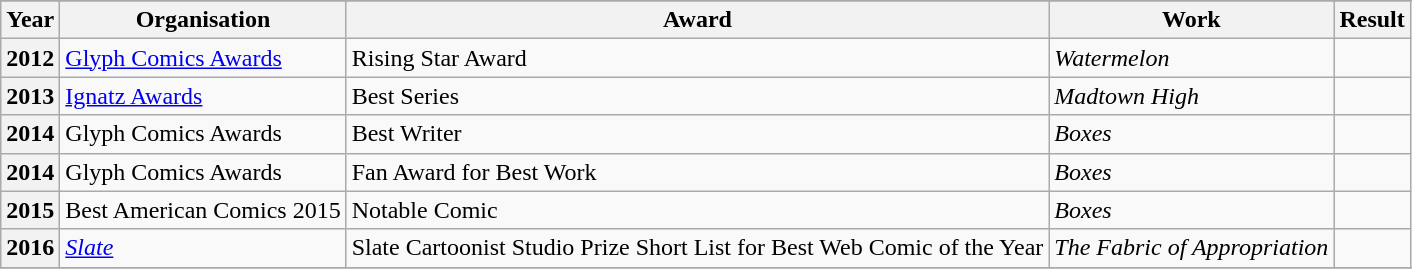<table class="wikitable sortable">
<tr>
</tr>
<tr>
<th scope="col">Year</th>
<th scope="col">Organisation</th>
<th scope="col">Award</th>
<th scope="col">Work</th>
<th scope="col">Result</th>
</tr>
<tr>
<th scope="row">2012</th>
<td><a href='#'>Glyph Comics Awards</a></td>
<td>Rising Star Award</td>
<td><em>Watermelon</em></td>
<td></td>
</tr>
<tr>
<th scope="row">2013</th>
<td><a href='#'>Ignatz Awards</a></td>
<td>Best Series</td>
<td><em>Madtown High</em></td>
<td></td>
</tr>
<tr>
<th scope="row">2014</th>
<td>Glyph Comics Awards</td>
<td>Best Writer</td>
<td><em>Boxes</em></td>
<td></td>
</tr>
<tr>
<th scope="row">2014</th>
<td>Glyph Comics Awards</td>
<td>Fan Award for Best Work</td>
<td><em>Boxes</em></td>
<td></td>
</tr>
<tr>
<th scope="row">2015</th>
<td>Best American Comics 2015</td>
<td>Notable Comic</td>
<td><em>Boxes</em></td>
<td></td>
</tr>
<tr>
<th scope="row">2016</th>
<td><em><a href='#'>Slate</a></em></td>
<td>Slate Cartoonist Studio Prize Short List for Best Web Comic of the Year</td>
<td><em>The Fabric of Appropriation</em></td>
<td></td>
</tr>
<tr>
</tr>
</table>
